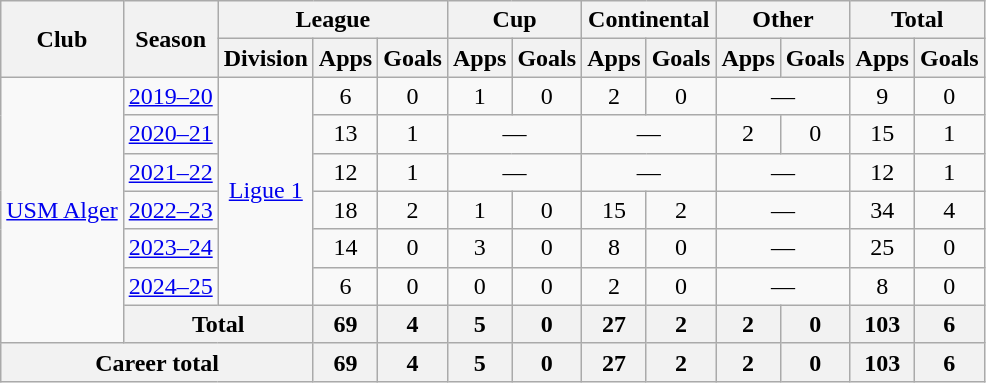<table class="wikitable" style="text-align: center;">
<tr>
<th rowspan="2">Club</th>
<th rowspan="2">Season</th>
<th colspan="3">League</th>
<th colspan="2">Cup</th>
<th colspan="2">Continental</th>
<th colspan="2">Other</th>
<th colspan="2">Total</th>
</tr>
<tr>
<th>Division</th>
<th>Apps</th>
<th>Goals</th>
<th>Apps</th>
<th>Goals</th>
<th>Apps</th>
<th>Goals</th>
<th>Apps</th>
<th>Goals</th>
<th>Apps</th>
<th>Goals</th>
</tr>
<tr>
<td rowspan="7" valign="center"><a href='#'>USM Alger</a></td>
<td><a href='#'>2019–20</a></td>
<td rowspan=6><a href='#'>Ligue 1</a></td>
<td>6</td>
<td>0</td>
<td>1</td>
<td>0</td>
<td>2</td>
<td>0</td>
<td colspan=2>—</td>
<td>9</td>
<td>0</td>
</tr>
<tr>
<td><a href='#'>2020–21</a></td>
<td>13</td>
<td>1</td>
<td colspan=2>—</td>
<td colspan=2>—</td>
<td>2</td>
<td>0</td>
<td>15</td>
<td>1</td>
</tr>
<tr>
<td><a href='#'>2021–22</a></td>
<td>12</td>
<td>1</td>
<td colspan=2>—</td>
<td colspan=2>—</td>
<td colspan=2>—</td>
<td>12</td>
<td>1</td>
</tr>
<tr>
<td><a href='#'>2022–23</a></td>
<td>18</td>
<td>2</td>
<td>1</td>
<td>0</td>
<td>15</td>
<td>2</td>
<td colspan=2>—</td>
<td>34</td>
<td>4</td>
</tr>
<tr>
<td><a href='#'>2023–24</a></td>
<td>14</td>
<td>0</td>
<td>3</td>
<td>0</td>
<td>8</td>
<td>0</td>
<td colspan=2>—</td>
<td>25</td>
<td>0</td>
</tr>
<tr>
<td><a href='#'>2024–25</a></td>
<td>6</td>
<td>0</td>
<td>0</td>
<td>0</td>
<td>2</td>
<td>0</td>
<td colspan=2>—</td>
<td>8</td>
<td>0</td>
</tr>
<tr>
<th colspan="2">Total</th>
<th>69</th>
<th>4</th>
<th>5</th>
<th>0</th>
<th>27</th>
<th>2</th>
<th>2</th>
<th>0</th>
<th>103</th>
<th>6</th>
</tr>
<tr>
<th colspan="3">Career total</th>
<th>69</th>
<th>4</th>
<th>5</th>
<th>0</th>
<th>27</th>
<th>2</th>
<th>2</th>
<th>0</th>
<th>103</th>
<th>6</th>
</tr>
</table>
